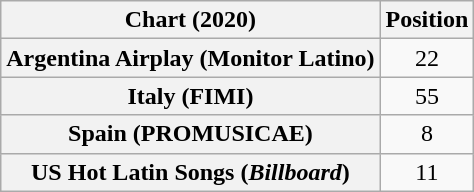<table class="wikitable plainrowheaders sortable" style="text-align:center">
<tr>
<th scope="col">Chart (2020)</th>
<th scope="col">Position</th>
</tr>
<tr>
<th scope="row">Argentina Airplay (Monitor Latino)</th>
<td>22</td>
</tr>
<tr>
<th scope="row">Italy (FIMI)</th>
<td>55</td>
</tr>
<tr>
<th scope="row">Spain (PROMUSICAE)</th>
<td>8</td>
</tr>
<tr>
<th scope="row">US Hot Latin Songs (<em>Billboard</em>)</th>
<td>11</td>
</tr>
</table>
